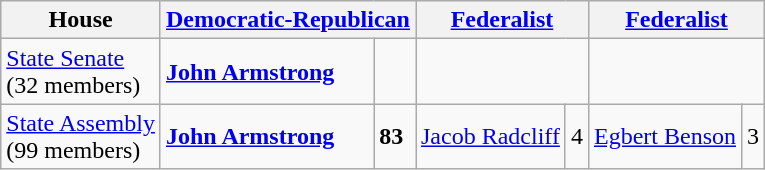<table class=wikitable>
<tr>
<th>House</th>
<th colspan=2><a href='#'>Democratic-Republican</a></th>
<th colspan=2><a href='#'>Federalist</a></th>
<th colspan=2><a href='#'>Federalist</a></th>
</tr>
<tr>
<td><a href='#'>State Senate</a><br>(32 members)</td>
<td nowrap> <strong><a href='#'>John Armstrong</a></strong></td>
<td></td>
<td colspan=2></td>
<td colspan=2></td>
</tr>
<tr>
<td><a href='#'>State Assembly</a><br>(99 members)</td>
<td nowrap> <strong><a href='#'>John Armstrong</a></strong></td>
<td><strong>83</strong></td>
<td><a href='#'>Jacob Radcliff</a></td>
<td>4</td>
<td><a href='#'>Egbert Benson</a></td>
<td>3</td>
</tr>
</table>
